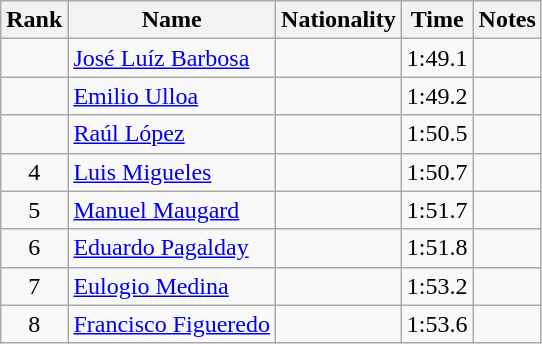<table class="wikitable sortable" style="text-align:center">
<tr>
<th>Rank</th>
<th>Name</th>
<th>Nationality</th>
<th>Time</th>
<th>Notes</th>
</tr>
<tr>
<td></td>
<td align=left><a href='#'>José Luíz Barbosa</a></td>
<td align=left></td>
<td>1:49.1</td>
<td></td>
</tr>
<tr>
<td></td>
<td align=left><a href='#'>Emilio Ulloa</a></td>
<td align=left></td>
<td>1:49.2</td>
<td></td>
</tr>
<tr>
<td></td>
<td align=left><a href='#'>Raúl López</a></td>
<td align=left></td>
<td>1:50.5</td>
<td></td>
</tr>
<tr>
<td>4</td>
<td align=left><a href='#'>Luis Migueles</a></td>
<td align=left></td>
<td>1:50.7</td>
<td></td>
</tr>
<tr>
<td>5</td>
<td align=left><a href='#'>Manuel Maugard</a></td>
<td align=left></td>
<td>1:51.7</td>
<td></td>
</tr>
<tr>
<td>6</td>
<td align=left><a href='#'>Eduardo Pagalday</a></td>
<td align=left></td>
<td>1:51.8</td>
<td></td>
</tr>
<tr>
<td>7</td>
<td align=left><a href='#'>Eulogio Medina</a></td>
<td align=left></td>
<td>1:53.2</td>
<td></td>
</tr>
<tr>
<td>8</td>
<td align=left><a href='#'>Francisco Figueredo</a></td>
<td align=left></td>
<td>1:53.6</td>
<td></td>
</tr>
</table>
